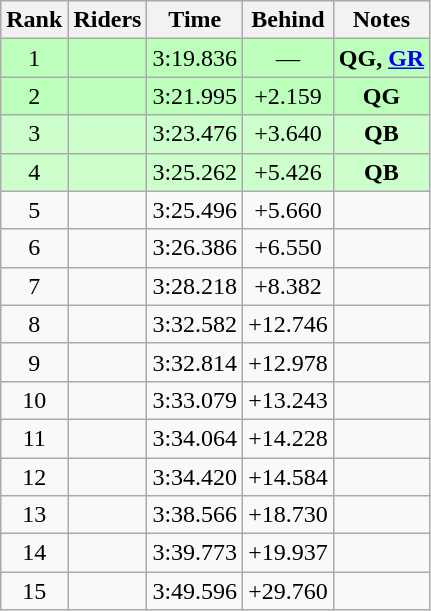<table class="wikitable sortable" style="text-align:center">
<tr>
<th>Rank</th>
<th>Riders</th>
<th>Time</th>
<th>Behind</th>
<th>Notes</th>
</tr>
<tr bgcolor=bbffbb>
<td>1</td>
<td align=left></td>
<td>3:19.836</td>
<td>—</td>
<td><strong>QG, <a href='#'>GR</a></strong></td>
</tr>
<tr bgcolor=bbffbb>
<td>2</td>
<td align=left></td>
<td>3:21.995</td>
<td>+2.159</td>
<td><strong>QG</strong></td>
</tr>
<tr bgcolor=ccffcc>
<td>3</td>
<td align=left></td>
<td>3:23.476</td>
<td>+3.640</td>
<td><strong>QB</strong></td>
</tr>
<tr bgcolor=ccffcc>
<td>4</td>
<td align=left></td>
<td>3:25.262</td>
<td>+5.426</td>
<td><strong>QB</strong></td>
</tr>
<tr>
<td>5</td>
<td align=left></td>
<td>3:25.496</td>
<td>+5.660</td>
<td></td>
</tr>
<tr>
<td>6</td>
<td align=left></td>
<td>3:26.386</td>
<td>+6.550</td>
<td></td>
</tr>
<tr>
<td>7</td>
<td align=left></td>
<td>3:28.218</td>
<td>+8.382</td>
<td></td>
</tr>
<tr>
<td>8</td>
<td align=left></td>
<td>3:32.582</td>
<td>+12.746</td>
<td></td>
</tr>
<tr>
<td>9</td>
<td align=left></td>
<td>3:32.814</td>
<td>+12.978</td>
<td></td>
</tr>
<tr>
<td>10</td>
<td align=left></td>
<td>3:33.079</td>
<td>+13.243</td>
<td></td>
</tr>
<tr>
<td>11</td>
<td align=left></td>
<td>3:34.064</td>
<td>+14.228</td>
<td></td>
</tr>
<tr>
<td>12</td>
<td align=left></td>
<td>3:34.420</td>
<td>+14.584</td>
<td></td>
</tr>
<tr>
<td>13</td>
<td align=left></td>
<td>3:38.566</td>
<td>+18.730</td>
<td></td>
</tr>
<tr>
<td>14</td>
<td align=left></td>
<td>3:39.773</td>
<td>+19.937</td>
<td></td>
</tr>
<tr>
<td>15</td>
<td align=left></td>
<td>3:49.596</td>
<td>+29.760</td>
<td></td>
</tr>
</table>
